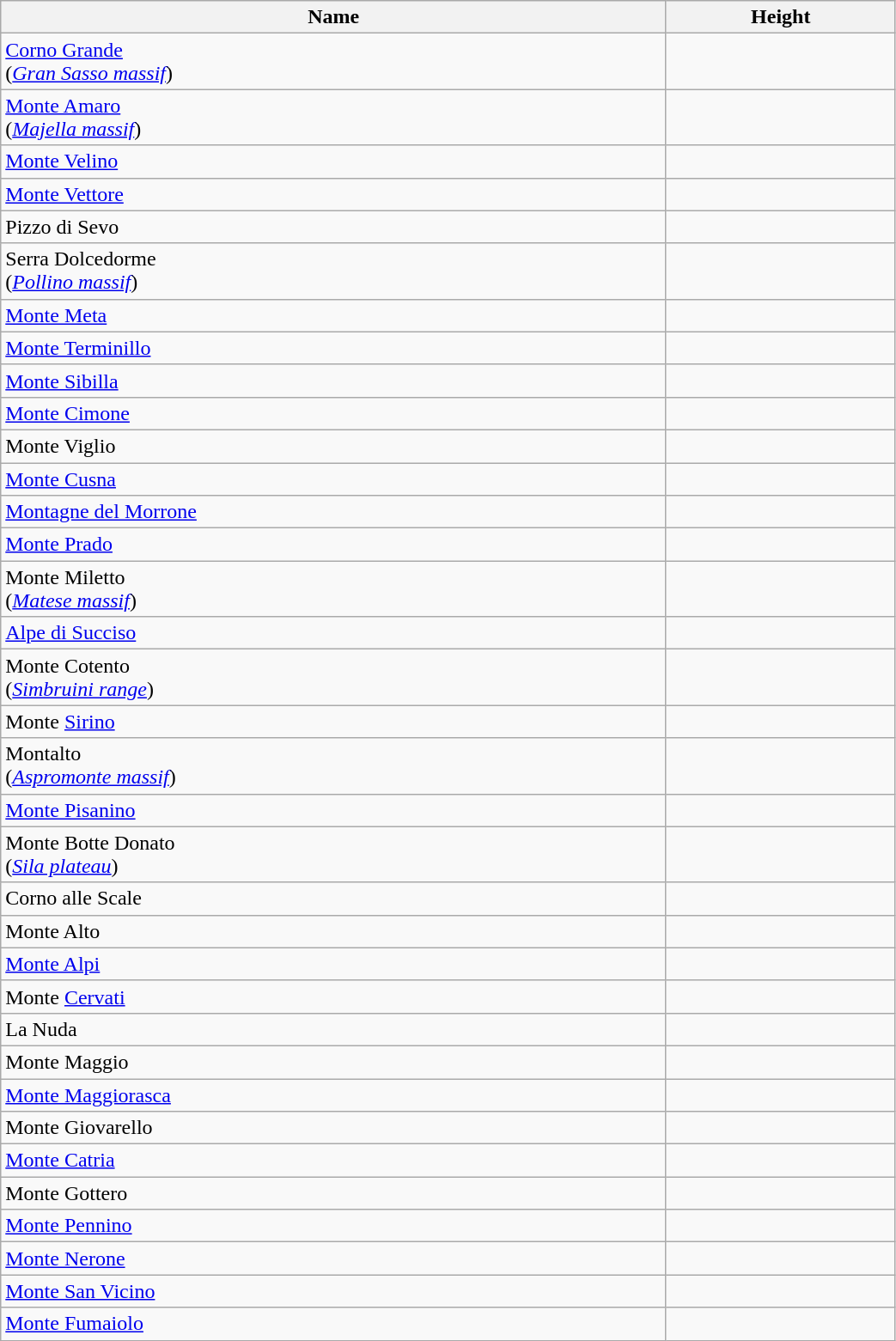<table class="wikitable sortable" border="1" width="55%">
<tr>
<th>Name</th>
<th>Height</th>
</tr>
<tr>
<td><a href='#'>Corno Grande</a><br> (<em><a href='#'>Gran Sasso massif</a></em>)</td>
<td></td>
</tr>
<tr>
<td><a href='#'>Monte Amaro</a><br> (<em><a href='#'>Majella massif</a></em>)</td>
<td></td>
</tr>
<tr>
<td><a href='#'>Monte Velino</a></td>
<td></td>
</tr>
<tr>
<td><a href='#'>Monte Vettore</a></td>
<td></td>
</tr>
<tr>
<td>Pizzo di Sevo</td>
<td></td>
</tr>
<tr>
<td>Serra Dolcedorme<br> (<em><a href='#'>Pollino massif</a></em>)</td>
<td></td>
</tr>
<tr>
<td><a href='#'>Monte Meta</a></td>
<td></td>
</tr>
<tr>
<td><a href='#'>Monte Terminillo</a></td>
<td></td>
</tr>
<tr>
<td><a href='#'>Monte Sibilla</a></td>
<td></td>
</tr>
<tr>
<td><a href='#'>Monte Cimone</a></td>
<td></td>
</tr>
<tr>
<td>Monte Viglio</td>
<td></td>
</tr>
<tr>
<td><a href='#'>Monte Cusna</a></td>
<td></td>
</tr>
<tr>
<td><a href='#'>Montagne del Morrone</a></td>
<td></td>
</tr>
<tr>
<td><a href='#'>Monte Prado</a></td>
<td></td>
</tr>
<tr>
<td>Monte Miletto<br> (<em><a href='#'>Matese massif</a></em>)</td>
<td></td>
</tr>
<tr>
<td><a href='#'>Alpe di Succiso</a></td>
<td></td>
</tr>
<tr>
<td>Monte Cotento<br> (<em><a href='#'>Simbruini range</a></em>)</td>
<td></td>
</tr>
<tr>
<td>Monte <a href='#'>Sirino</a></td>
<td></td>
</tr>
<tr>
<td>Montalto<br> (<em><a href='#'>Aspromonte massif</a></em>)</td>
<td></td>
</tr>
<tr>
<td><a href='#'>Monte Pisanino</a></td>
<td></td>
</tr>
<tr>
<td>Monte Botte Donato<br> (<em><a href='#'>Sila plateau</a></em>)</td>
<td></td>
</tr>
<tr>
<td>Corno alle Scale</td>
<td></td>
</tr>
<tr>
<td>Monte Alto</td>
<td></td>
</tr>
<tr>
<td><a href='#'>Monte Alpi</a></td>
<td></td>
</tr>
<tr>
<td>Monte <a href='#'>Cervati</a></td>
<td></td>
</tr>
<tr>
<td>La Nuda</td>
<td></td>
</tr>
<tr>
<td>Monte Maggio</td>
<td></td>
</tr>
<tr>
<td><a href='#'>Monte Maggiorasca</a></td>
<td></td>
</tr>
<tr>
<td>Monte Giovarello</td>
<td></td>
</tr>
<tr>
<td><a href='#'>Monte Catria</a></td>
<td></td>
</tr>
<tr>
<td>Monte Gottero</td>
<td></td>
</tr>
<tr>
<td><a href='#'>Monte Pennino</a></td>
<td></td>
</tr>
<tr>
<td><a href='#'>Monte Nerone</a></td>
<td></td>
</tr>
<tr>
<td><a href='#'>Monte San Vicino</a></td>
<td></td>
</tr>
<tr>
<td><a href='#'>Monte Fumaiolo</a></td>
<td></td>
</tr>
</table>
